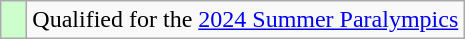<table class="wikitable"style="text-align:left">
<tr>
<td width=10px bgcolor=#ccffcc></td>
<td>Qualified for the <a href='#'>2024 Summer Paralympics</a></td>
</tr>
</table>
